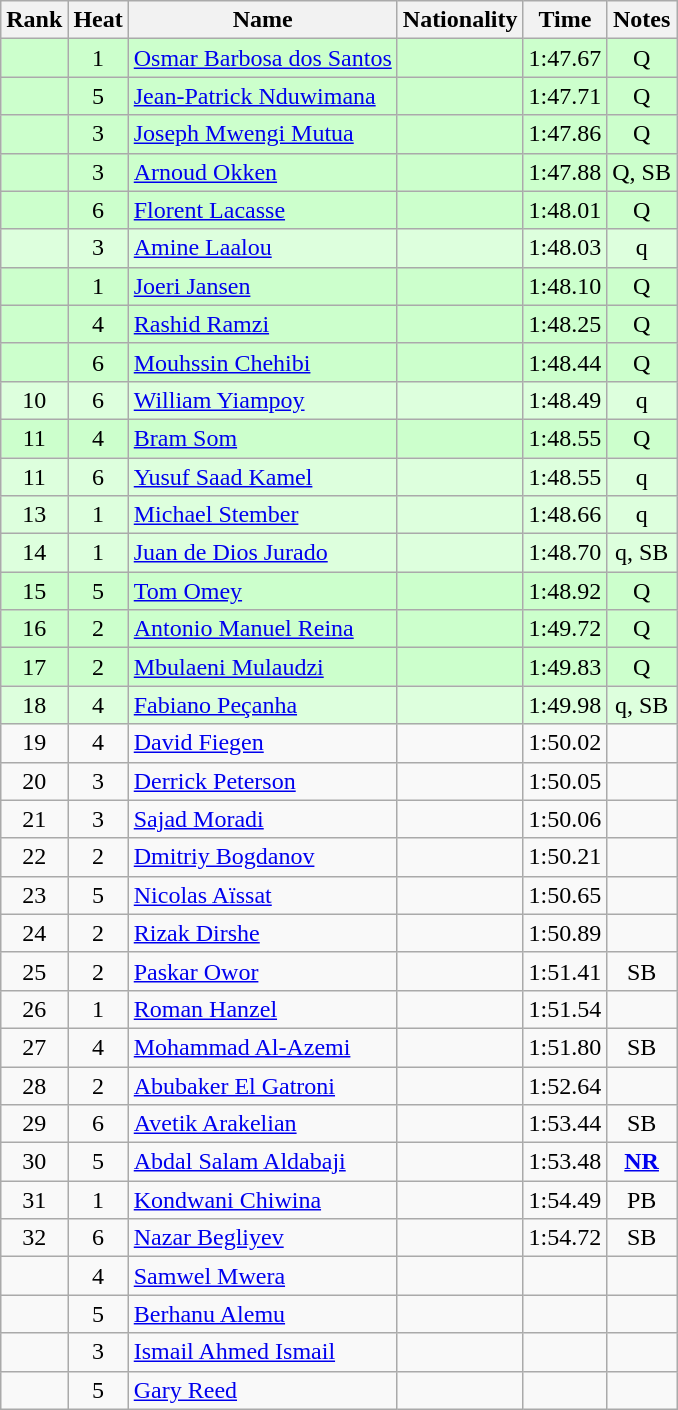<table class="wikitable sortable" style="text-align:center">
<tr>
<th>Rank</th>
<th>Heat</th>
<th>Name</th>
<th>Nationality</th>
<th>Time</th>
<th>Notes</th>
</tr>
<tr bgcolor=ccffcc>
<td></td>
<td>1</td>
<td align="left"><a href='#'>Osmar Barbosa dos Santos</a></td>
<td align=left></td>
<td>1:47.67</td>
<td>Q</td>
</tr>
<tr bgcolor=ccffcc>
<td></td>
<td>5</td>
<td align="left"><a href='#'>Jean-Patrick Nduwimana</a></td>
<td align=left></td>
<td>1:47.71</td>
<td>Q</td>
</tr>
<tr bgcolor=ccffcc>
<td></td>
<td>3</td>
<td align="left"><a href='#'>Joseph Mwengi Mutua</a></td>
<td align=left></td>
<td>1:47.86</td>
<td>Q</td>
</tr>
<tr bgcolor=ccffcc>
<td></td>
<td>3</td>
<td align="left"><a href='#'>Arnoud Okken</a></td>
<td align=left></td>
<td>1:47.88</td>
<td>Q, SB</td>
</tr>
<tr bgcolor=ccffcc>
<td></td>
<td>6</td>
<td align="left"><a href='#'>Florent Lacasse</a></td>
<td align=left></td>
<td>1:48.01</td>
<td>Q</td>
</tr>
<tr bgcolor=ddffdd>
<td></td>
<td>3</td>
<td align="left"><a href='#'>Amine Laalou</a></td>
<td align=left></td>
<td>1:48.03</td>
<td>q</td>
</tr>
<tr bgcolor=ccffcc>
<td></td>
<td>1</td>
<td align="left"><a href='#'>Joeri Jansen</a></td>
<td align=left></td>
<td>1:48.10</td>
<td>Q</td>
</tr>
<tr bgcolor=ccffcc>
<td></td>
<td>4</td>
<td align="left"><a href='#'>Rashid Ramzi</a></td>
<td align=left></td>
<td>1:48.25</td>
<td>Q</td>
</tr>
<tr bgcolor=ccffcc>
<td></td>
<td>6</td>
<td align="left"><a href='#'>Mouhssin Chehibi</a></td>
<td align=left></td>
<td>1:48.44</td>
<td>Q</td>
</tr>
<tr bgcolor=ddffdd>
<td>10</td>
<td>6</td>
<td align="left"><a href='#'>William Yiampoy</a></td>
<td align=left></td>
<td>1:48.49</td>
<td>q</td>
</tr>
<tr bgcolor=ccffcc>
<td>11</td>
<td>4</td>
<td align="left"><a href='#'>Bram Som</a></td>
<td align=left></td>
<td>1:48.55</td>
<td>Q</td>
</tr>
<tr bgcolor=ddffdd>
<td>11</td>
<td>6</td>
<td align="left"><a href='#'>Yusuf Saad Kamel</a></td>
<td align=left></td>
<td>1:48.55</td>
<td>q</td>
</tr>
<tr bgcolor=ddffdd>
<td>13</td>
<td>1</td>
<td align="left"><a href='#'>Michael Stember</a></td>
<td align=left></td>
<td>1:48.66</td>
<td>q</td>
</tr>
<tr bgcolor=ddffdd>
<td>14</td>
<td>1</td>
<td align="left"><a href='#'>Juan de Dios Jurado</a></td>
<td align=left></td>
<td>1:48.70</td>
<td>q, SB</td>
</tr>
<tr bgcolor=ccffcc>
<td>15</td>
<td>5</td>
<td align="left"><a href='#'>Tom Omey</a></td>
<td align=left></td>
<td>1:48.92</td>
<td>Q</td>
</tr>
<tr bgcolor=ccffcc>
<td>16</td>
<td>2</td>
<td align="left"><a href='#'>Antonio Manuel Reina</a></td>
<td align=left></td>
<td>1:49.72</td>
<td>Q</td>
</tr>
<tr bgcolor=ccffcc>
<td>17</td>
<td>2</td>
<td align="left"><a href='#'>Mbulaeni Mulaudzi</a></td>
<td align=left></td>
<td>1:49.83</td>
<td>Q</td>
</tr>
<tr bgcolor=ddffdd>
<td>18</td>
<td>4</td>
<td align="left"><a href='#'>Fabiano Peçanha</a></td>
<td align=left></td>
<td>1:49.98</td>
<td>q, SB</td>
</tr>
<tr>
<td>19</td>
<td>4</td>
<td align="left"><a href='#'>David Fiegen</a></td>
<td align=left></td>
<td>1:50.02</td>
<td></td>
</tr>
<tr>
<td>20</td>
<td>3</td>
<td align="left"><a href='#'>Derrick Peterson</a></td>
<td align=left></td>
<td>1:50.05</td>
<td></td>
</tr>
<tr>
<td>21</td>
<td>3</td>
<td align="left"><a href='#'>Sajad Moradi</a></td>
<td align=left></td>
<td>1:50.06</td>
<td></td>
</tr>
<tr>
<td>22</td>
<td>2</td>
<td align="left"><a href='#'>Dmitriy Bogdanov</a></td>
<td align=left></td>
<td>1:50.21</td>
<td></td>
</tr>
<tr>
<td>23</td>
<td>5</td>
<td align="left"><a href='#'>Nicolas Aïssat</a></td>
<td align=left></td>
<td>1:50.65</td>
<td></td>
</tr>
<tr>
<td>24</td>
<td>2</td>
<td align="left"><a href='#'>Rizak Dirshe</a></td>
<td align=left></td>
<td>1:50.89</td>
<td></td>
</tr>
<tr>
<td>25</td>
<td>2</td>
<td align="left"><a href='#'>Paskar Owor</a></td>
<td align=left></td>
<td>1:51.41</td>
<td>SB</td>
</tr>
<tr>
<td>26</td>
<td>1</td>
<td align="left"><a href='#'>Roman Hanzel</a></td>
<td align=left></td>
<td>1:51.54</td>
<td></td>
</tr>
<tr>
<td>27</td>
<td>4</td>
<td align="left"><a href='#'>Mohammad Al-Azemi</a></td>
<td align=left></td>
<td>1:51.80</td>
<td>SB</td>
</tr>
<tr>
<td>28</td>
<td>2</td>
<td align="left"><a href='#'>Abubaker El Gatroni</a></td>
<td align=left></td>
<td>1:52.64</td>
<td></td>
</tr>
<tr>
<td>29</td>
<td>6</td>
<td align="left"><a href='#'>Avetik Arakelian</a></td>
<td align=left></td>
<td>1:53.44</td>
<td>SB</td>
</tr>
<tr>
<td>30</td>
<td>5</td>
<td align="left"><a href='#'>Abdal Salam Aldabaji</a></td>
<td align=left></td>
<td>1:53.48</td>
<td><strong><a href='#'>NR</a></strong></td>
</tr>
<tr>
<td>31</td>
<td>1</td>
<td align="left"><a href='#'>Kondwani Chiwina</a></td>
<td align=left></td>
<td>1:54.49</td>
<td>PB</td>
</tr>
<tr>
<td>32</td>
<td>6</td>
<td align="left"><a href='#'>Nazar Begliyev</a></td>
<td align=left></td>
<td>1:54.72</td>
<td>SB</td>
</tr>
<tr>
<td></td>
<td>4</td>
<td align="left"><a href='#'>Samwel Mwera</a></td>
<td align=left></td>
<td></td>
<td></td>
</tr>
<tr>
<td></td>
<td>5</td>
<td align="left"><a href='#'>Berhanu Alemu</a></td>
<td align=left></td>
<td></td>
<td></td>
</tr>
<tr>
<td></td>
<td>3</td>
<td align="left"><a href='#'>Ismail Ahmed Ismail</a></td>
<td align=left></td>
<td></td>
<td></td>
</tr>
<tr>
<td></td>
<td>5</td>
<td align="left"><a href='#'>Gary Reed</a></td>
<td align=left></td>
<td></td>
<td></td>
</tr>
</table>
